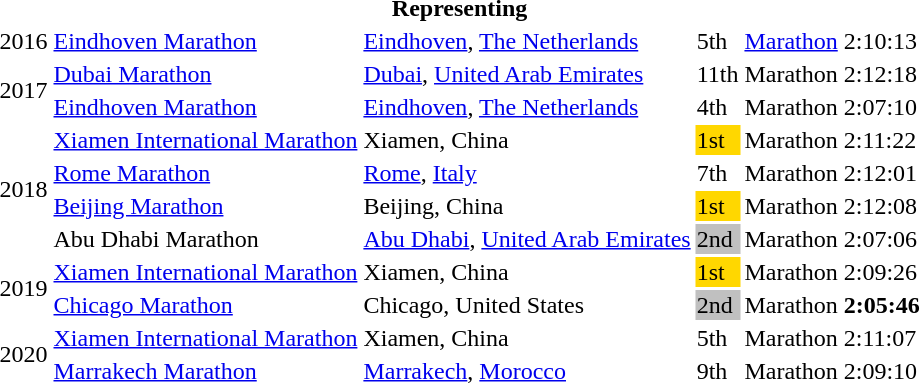<table>
<tr>
<th colspan="6">Representing </th>
</tr>
<tr>
<td>2016</td>
<td><a href='#'>Eindhoven Marathon</a></td>
<td><a href='#'>Eindhoven</a>, <a href='#'>The Netherlands</a></td>
<td>5th</td>
<td><a href='#'>Marathon</a></td>
<td>2:10:13</td>
</tr>
<tr>
<td rowspan=2>2017</td>
<td><a href='#'>Dubai Marathon</a></td>
<td><a href='#'>Dubai</a>, <a href='#'>United Arab Emirates</a></td>
<td>11th</td>
<td>Marathon</td>
<td>2:12:18</td>
</tr>
<tr>
<td><a href='#'>Eindhoven Marathon</a></td>
<td><a href='#'>Eindhoven</a>, <a href='#'>The Netherlands</a></td>
<td>4th</td>
<td>Marathon</td>
<td>2:07:10</td>
</tr>
<tr>
<td rowspan=4>2018</td>
<td><a href='#'>Xiamen International Marathon</a></td>
<td>Xiamen, China</td>
<td bgcolor=gold>1st</td>
<td>Marathon</td>
<td>2:11:22</td>
</tr>
<tr>
<td><a href='#'>Rome Marathon</a></td>
<td><a href='#'>Rome</a>, <a href='#'>Italy</a></td>
<td>7th</td>
<td>Marathon</td>
<td>2:12:01</td>
</tr>
<tr>
<td><a href='#'>Beijing Marathon</a></td>
<td>Beijing, China</td>
<td bgcolor=gold>1st</td>
<td>Marathon</td>
<td>2:12:08</td>
</tr>
<tr>
<td>Abu Dhabi Marathon</td>
<td><a href='#'>Abu Dhabi</a>, <a href='#'>United Arab Emirates</a></td>
<td bgcolor="silver">2nd</td>
<td>Marathon</td>
<td>2:07:06</td>
</tr>
<tr>
<td rowspan=2>2019</td>
<td><a href='#'>Xiamen International Marathon</a></td>
<td>Xiamen, China</td>
<td bgcolor=gold>1st</td>
<td>Marathon</td>
<td>2:09:26</td>
</tr>
<tr>
<td><a href='#'>Chicago Marathon</a></td>
<td>Chicago, United States</td>
<td bgcolor=silver>2nd</td>
<td>Marathon</td>
<td><strong>2:05:46</strong></td>
</tr>
<tr>
<td rowspan=2>2020</td>
<td><a href='#'>Xiamen International Marathon</a></td>
<td>Xiamen, China</td>
<td>5th</td>
<td>Marathon</td>
<td>2:11:07</td>
</tr>
<tr>
<td><a href='#'>Marrakech Marathon</a></td>
<td><a href='#'>Marrakech</a>, <a href='#'>Morocco</a></td>
<td>9th</td>
<td>Marathon</td>
<td>2:09:10</td>
</tr>
</table>
